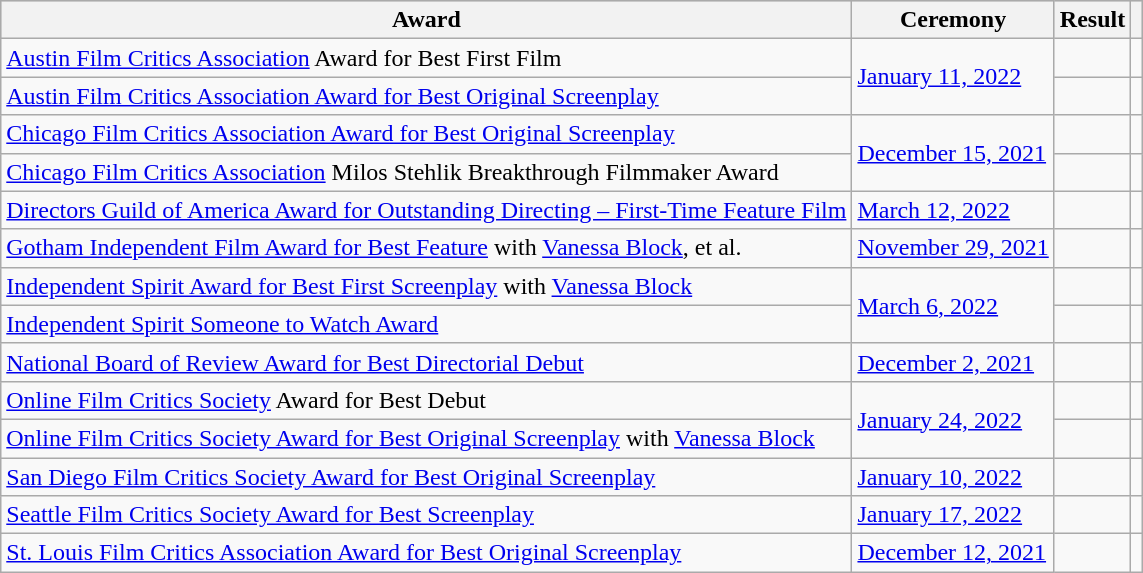<table class="wikitable sortable">
<tr style="background:#ccc; text-align:center;">
<th>Award</th>
<th>Ceremony</th>
<th>Result</th>
<th scope="col" class="unsortable"></th>
</tr>
<tr>
<td><a href='#'>Austin Film Critics Association</a> Award for Best First Film</td>
<td rowspan = "2"><a href='#'>January 11, 2022</a></td>
<td></td>
<td></td>
</tr>
<tr>
<td><a href='#'>Austin Film Critics Association Award for Best Original Screenplay</a></td>
<td></td>
<td></td>
</tr>
<tr>
<td><a href='#'>Chicago Film Critics Association Award for Best Original Screenplay</a></td>
<td rowspan = "2"><a href='#'>December 15, 2021</a></td>
<td></td>
<td></td>
</tr>
<tr>
<td><a href='#'>Chicago Film Critics Association</a> Milos Stehlik Breakthrough Filmmaker Award</td>
<td></td>
<td></td>
</tr>
<tr>
<td><a href='#'>Directors Guild of America Award for Outstanding Directing – First-Time Feature Film</a></td>
<td><a href='#'>March 12, 2022</a></td>
<td></td>
<td></td>
</tr>
<tr>
<td><a href='#'>Gotham Independent Film Award for Best Feature</a> with <a href='#'>Vanessa Block</a>, et al.</td>
<td><a href='#'>November 29, 2021</a></td>
<td></td>
<td></td>
</tr>
<tr>
<td><a href='#'>Independent Spirit Award for Best First Screenplay</a> with <a href='#'>Vanessa Block</a></td>
<td rowspan = "2"><a href='#'>March 6, 2022</a></td>
<td></td>
<td></td>
</tr>
<tr>
<td><a href='#'>Independent Spirit Someone to Watch Award</a></td>
<td></td>
<td></td>
</tr>
<tr>
<td><a href='#'>National Board of Review Award for Best Directorial Debut</a></td>
<td><a href='#'>December 2, 2021</a></td>
<td></td>
<td></td>
</tr>
<tr>
<td><a href='#'>Online Film Critics Society</a> Award for Best Debut</td>
<td rowspan = "2"><a href='#'>January 24, 2022</a></td>
<td></td>
<td></td>
</tr>
<tr>
<td><a href='#'>Online Film Critics Society Award for Best Original Screenplay</a> with <a href='#'>Vanessa Block</a></td>
<td></td>
<td></td>
</tr>
<tr>
<td><a href='#'>San Diego Film Critics Society Award for Best Original Screenplay</a></td>
<td><a href='#'>January 10, 2022</a></td>
<td></td>
<td></td>
</tr>
<tr>
<td><a href='#'>Seattle Film Critics Society Award for Best Screenplay</a></td>
<td><a href='#'>January 17, 2022</a></td>
<td></td>
<td></td>
</tr>
<tr>
<td><a href='#'>St. Louis Film Critics Association Award for Best Original Screenplay</a></td>
<td><a href='#'>December 12, 2021</a></td>
<td></td>
<td></td>
</tr>
</table>
